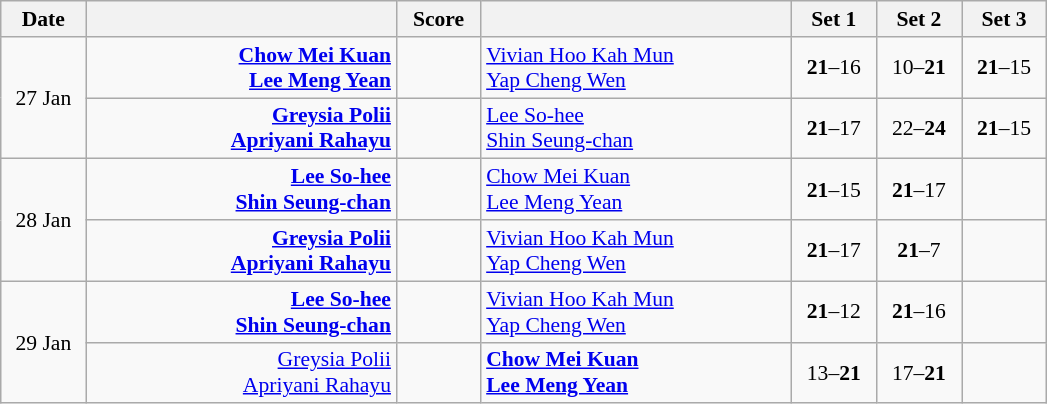<table class="wikitable" style="font-size:90%; text-align:center">
<tr>
<th width="50">Date</th>
<th width="200"></th>
<th width="50">Score</th>
<th width="200"></th>
<th width="50">Set 1</th>
<th width="50">Set 2</th>
<th width="50">Set 3</th>
</tr>
<tr>
<td rowspan="2">27 Jan</td>
<td align="right"><strong><a href='#'>Chow Mei Kuan</a> <br><a href='#'>Lee Meng Yean</a> </strong></td>
<td></td>
<td align="left"> <a href='#'>Vivian Hoo Kah Mun</a><br> <a href='#'>Yap Cheng Wen</a></td>
<td><strong>21</strong>–16</td>
<td>10–<strong>21</strong></td>
<td><strong>21</strong>–15</td>
</tr>
<tr>
<td align="right"><strong><a href='#'>Greysia Polii</a> <br><a href='#'>Apriyani Rahayu</a> </strong></td>
<td></td>
<td align="left"> <a href='#'>Lee So-hee</a><br> <a href='#'>Shin Seung-chan</a></td>
<td><strong>21</strong>–17</td>
<td>22–<strong>24</strong></td>
<td><strong>21</strong>–15</td>
</tr>
<tr>
<td rowspan="2">28 Jan</td>
<td align="right"><strong><a href='#'>Lee So-hee</a> <br><a href='#'>Shin Seung-chan</a> </strong></td>
<td></td>
<td align="left"> <a href='#'>Chow Mei Kuan</a><br> <a href='#'>Lee Meng Yean</a></td>
<td><strong>21</strong>–15</td>
<td><strong>21</strong>–17</td>
<td></td>
</tr>
<tr>
<td align="right"><strong><a href='#'>Greysia Polii</a> <br><a href='#'>Apriyani Rahayu</a> </strong></td>
<td></td>
<td align="left"> <a href='#'>Vivian Hoo Kah Mun</a><br> <a href='#'>Yap Cheng Wen</a></td>
<td><strong>21</strong>–17</td>
<td><strong>21</strong>–7</td>
<td></td>
</tr>
<tr>
<td rowspan="2">29 Jan</td>
<td align="right"><strong><a href='#'>Lee So-hee</a> <br><a href='#'>Shin Seung-chan</a> </strong></td>
<td></td>
<td align="left"> <a href='#'>Vivian Hoo Kah Mun</a><br> <a href='#'>Yap Cheng Wen</a></td>
<td><strong>21</strong>–12</td>
<td><strong>21</strong>–16</td>
<td></td>
</tr>
<tr>
<td align="right"><a href='#'>Greysia Polii</a> <br><a href='#'>Apriyani Rahayu</a> </td>
<td></td>
<td align="left"><strong> <a href='#'>Chow Mei Kuan</a><br> <a href='#'>Lee Meng Yean</a></strong></td>
<td>13–<strong>21</strong></td>
<td>17–<strong>21</strong></td>
<td></td>
</tr>
</table>
